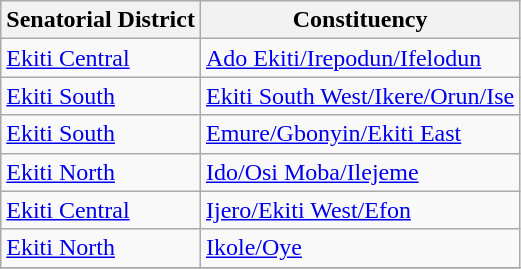<table class="wikitable sortable">
<tr>
<th>Senatorial District</th>
<th>Constituency</th>
</tr>
<tr>
<td><a href='#'>Ekiti Central</a></td>
<td><a href='#'>Ado Ekiti/Irepodun/Ifelodun</a></td>
</tr>
<tr>
<td><a href='#'>Ekiti South</a></td>
<td><a href='#'>Ekiti South West/Ikere/Orun/Ise</a></td>
</tr>
<tr>
<td><a href='#'>Ekiti South</a></td>
<td><a href='#'>Emure/Gbonyin/Ekiti East</a></td>
</tr>
<tr>
<td><a href='#'>Ekiti North</a></td>
<td><a href='#'>Ido/Osi Moba/Ilejeme</a></td>
</tr>
<tr>
<td><a href='#'>Ekiti Central</a></td>
<td><a href='#'>Ijero/Ekiti West/Efon</a></td>
</tr>
<tr>
<td><a href='#'>Ekiti North</a></td>
<td><a href='#'>Ikole/Oye</a></td>
</tr>
<tr>
</tr>
</table>
